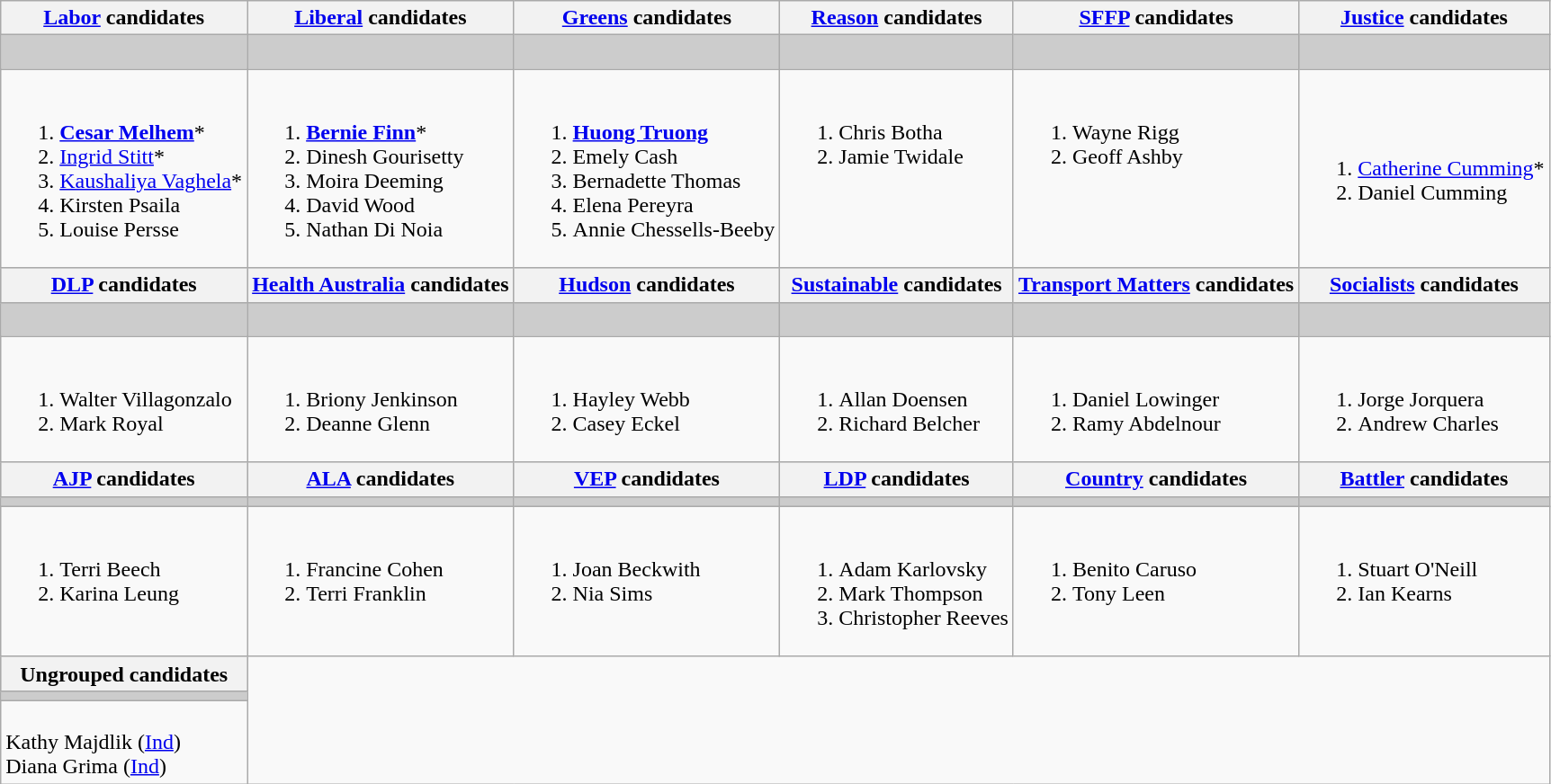<table class="wikitable">
<tr>
<th><a href='#'>Labor</a> candidates</th>
<th><a href='#'>Liberal</a> candidates</th>
<th><a href='#'>Greens</a> candidates</th>
<th><a href='#'>Reason</a> candidates</th>
<th><a href='#'>SFFP</a> candidates</th>
<th><a href='#'>Justice</a> candidates</th>
</tr>
<tr bgcolor="#cccccc">
<td></td>
<td></td>
<td></td>
<td></td>
<td></td>
<td> </td>
</tr>
<tr>
<td><br><ol><li><strong><a href='#'>Cesar Melhem</a></strong>*</li><li><a href='#'>Ingrid Stitt</a>*</li><li><a href='#'>Kaushaliya Vaghela</a>*</li><li>Kirsten Psaila</li><li>Louise Persse</li></ol></td>
<td><br><ol><li><strong><a href='#'>Bernie Finn</a></strong>*</li><li>Dinesh Gourisetty</li><li>Moira Deeming</li><li>David Wood</li><li>Nathan Di Noia</li></ol></td>
<td valign=top><br><ol><li><strong><a href='#'>Huong Truong</a></strong></li><li>Emely Cash</li><li>Bernadette Thomas</li><li>Elena Pereyra</li><li>Annie Chessells-Beeby</li></ol></td>
<td valign=top><br><ol><li>Chris Botha</li><li>Jamie Twidale</li></ol></td>
<td valign=top><br><ol><li>Wayne Rigg</li><li>Geoff Ashby</li></ol></td>
<td><br><ol><li><a href='#'>Catherine Cumming</a>*</li><li>Daniel Cumming</li></ol></td>
</tr>
<tr bgcolor="#cccccc">
<th><a href='#'>DLP</a> candidates</th>
<th><a href='#'>Health Australia</a> candidates</th>
<th><a href='#'>Hudson</a> candidates</th>
<th><a href='#'>Sustainable</a> candidates</th>
<th><a href='#'>Transport Matters</a> candidates</th>
<th><a href='#'>Socialists</a> candidates</th>
</tr>
<tr bgcolor="#cccccc">
<td></td>
<td></td>
<td></td>
<td></td>
<td></td>
<td> </td>
</tr>
<tr>
<td valign=top><br><ol><li>Walter Villagonzalo</li><li>Mark Royal</li></ol></td>
<td valign=top><br><ol><li>Briony Jenkinson</li><li>Deanne Glenn</li></ol></td>
<td valign=top><br><ol><li>Hayley Webb</li><li>Casey Eckel</li></ol></td>
<td valign=top><br><ol><li>Allan Doensen</li><li>Richard Belcher</li></ol></td>
<td valign=top><br><ol><li>Daniel Lowinger</li><li>Ramy Abdelnour</li></ol></td>
<td valign=top><br><ol><li>Jorge Jorquera</li><li>Andrew Charles</li></ol></td>
</tr>
<tr bgcolor="#cccccc">
<th><a href='#'>AJP</a> candidates</th>
<th><a href='#'>ALA</a> candidates</th>
<th><a href='#'>VEP</a> candidates</th>
<th><a href='#'>LDP</a> candidates</th>
<th><a href='#'>Country</a> candidates</th>
<th><a href='#'>Battler</a> candidates</th>
</tr>
<tr bgcolor="#cccccc">
<td></td>
<td></td>
<td></td>
<td></td>
<td></td>
<td></td>
</tr>
<tr>
<td valign=top><br><ol><li>Terri Beech</li><li>Karina Leung</li></ol></td>
<td valign=top><br><ol><li>Francine Cohen</li><li>Terri Franklin</li></ol></td>
<td valign=top><br><ol><li>Joan Beckwith</li><li>Nia Sims</li></ol></td>
<td valign=top><br><ol><li>Adam Karlovsky</li><li>Mark Thompson</li><li>Christopher Reeves</li></ol></td>
<td valign=top><br><ol><li>Benito Caruso</li><li>Tony Leen</li></ol></td>
<td valign=top><br><ol><li>Stuart O'Neill</li><li>Ian Kearns</li></ol></td>
</tr>
<tr bgcolor="#cccccc">
<th>Ungrouped candidates</th>
</tr>
<tr bgcolor="#cccccc">
<td></td>
</tr>
<tr>
<td valign=top><br>Kathy Majdlik (<a href='#'>Ind</a>) <br>
Diana Grima (<a href='#'>Ind</a>)</td>
</tr>
</table>
